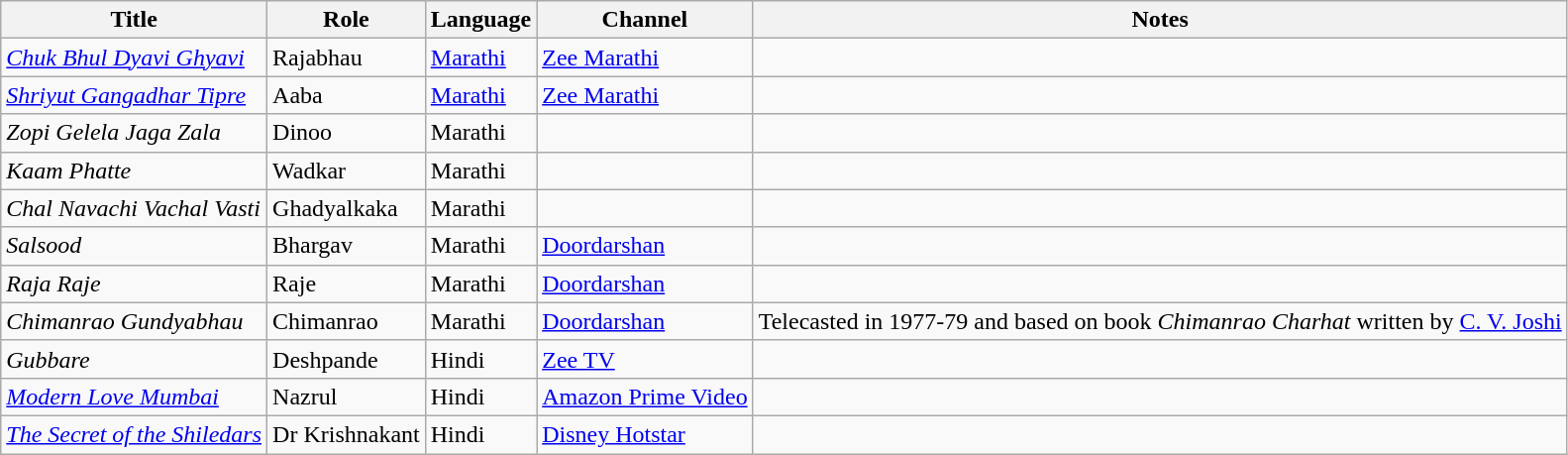<table class="wikitable">
<tr>
<th>Title</th>
<th>Role</th>
<th>Language</th>
<th>Channel</th>
<th>Notes</th>
</tr>
<tr>
<td><em><a href='#'>Chuk Bhul Dyavi Ghyavi</a></em></td>
<td>Rajabhau</td>
<td><a href='#'>Marathi</a></td>
<td><a href='#'>Zee Marathi</a></td>
<td></td>
</tr>
<tr>
<td><em><a href='#'>Shriyut Gangadhar Tipre</a></em></td>
<td>Aaba</td>
<td><a href='#'>Marathi</a></td>
<td><a href='#'>Zee Marathi</a></td>
<td></td>
</tr>
<tr>
<td><em>Zopi Gelela Jaga Zala</em></td>
<td>Dinoo</td>
<td>Marathi</td>
<td></td>
<td></td>
</tr>
<tr>
<td><em>Kaam Phatte</em></td>
<td>Wadkar</td>
<td>Marathi</td>
<td></td>
<td></td>
</tr>
<tr>
<td><em>Chal Navachi Vachal Vasti</em></td>
<td>Ghadyalkaka</td>
<td>Marathi</td>
<td></td>
<td></td>
</tr>
<tr>
<td><em>Salsood</em></td>
<td>Bhargav</td>
<td>Marathi</td>
<td><a href='#'>Doordarshan</a></td>
<td></td>
</tr>
<tr>
<td><em>Raja Raje</em></td>
<td>Raje</td>
<td>Marathi</td>
<td><a href='#'>Doordarshan</a></td>
<td></td>
</tr>
<tr>
<td><em>Chimanrao Gundyabhau</em></td>
<td>Chimanrao</td>
<td>Marathi</td>
<td><a href='#'>Doordarshan</a></td>
<td>Telecasted in 1977-79 and based on book <em>Chimanrao Charhat</em> written by <a href='#'>C. V. Joshi</a></td>
</tr>
<tr>
<td><em>Gubbare</em></td>
<td>Deshpande</td>
<td>Hindi</td>
<td><a href='#'>Zee TV</a></td>
<td></td>
</tr>
<tr>
<td><em><a href='#'>Modern Love Mumbai</a></em></td>
<td>Nazrul</td>
<td>Hindi</td>
<td><a href='#'>Amazon Prime Video</a></td>
<td></td>
</tr>
<tr>
<td><em><a href='#'>The Secret of the Shiledars</a></em></td>
<td>Dr Krishnakant</td>
<td>Hindi</td>
<td><a href='#'>Disney Hotstar</a></td>
<td></td>
</tr>
</table>
